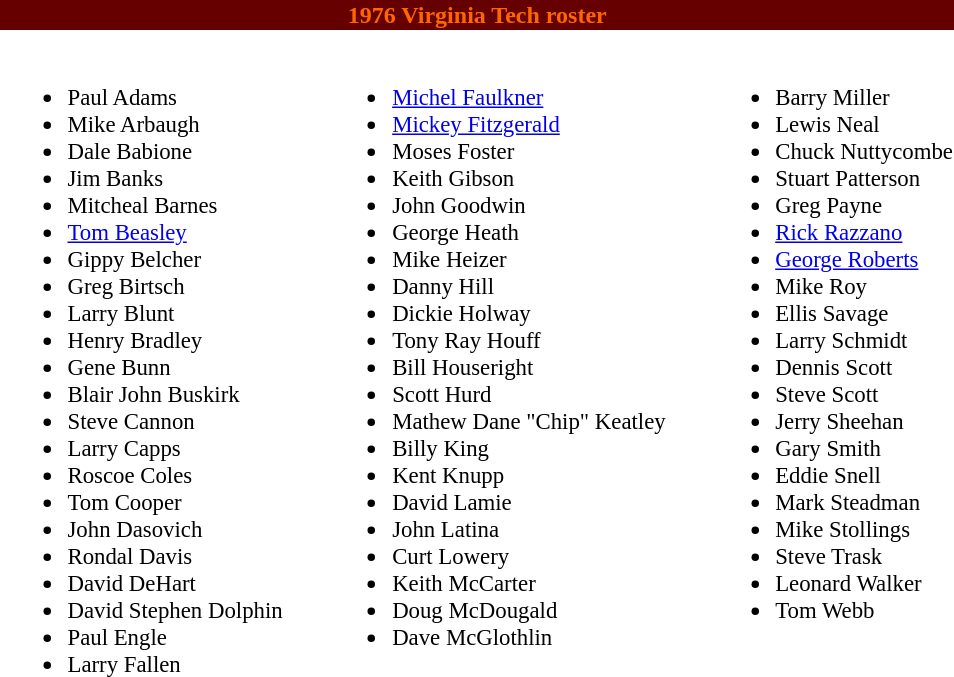<table class="toccolours" style="text-align: left;">
<tr>
<th colspan="9" style="background:#660000;color:#FF6600;text-align:center;"><span><strong>1976 Virginia Tech roster</strong></span></th>
</tr>
<tr>
<td></td>
<td style="font-size:95%; vertical-align:top;"><br><ul><li>Paul Adams</li><li>Mike Arbaugh</li><li>Dale Babione</li><li>Jim Banks</li><li>Mitcheal Barnes</li><li><a href='#'>Tom Beasley</a></li><li>Gippy Belcher</li><li>Greg Birtsch</li><li>Larry Blunt</li><li>Henry Bradley</li><li>Gene Bunn</li><li>Blair John Buskirk</li><li>Steve Cannon</li><li>Larry Capps</li><li>Roscoe Coles</li><li>Tom Cooper</li><li>John Dasovich</li><li>Rondal Davis</li><li>David DeHart</li><li>David Stephen Dolphin</li><li>Paul Engle</li><li>Larry Fallen</li></ul></td>
<td style="width: 25px;"></td>
<td style="font-size:95%; vertical-align:top;"><br><ul><li><a href='#'>Michel Faulkner</a></li><li><a href='#'>Mickey Fitzgerald</a></li><li>Moses Foster</li><li>Keith Gibson</li><li>John Goodwin</li><li>George Heath</li><li>Mike Heizer</li><li>Danny Hill</li><li>Dickie Holway</li><li>Tony Ray Houff</li><li>Bill Houseright</li><li>Scott Hurd</li><li>Mathew Dane "Chip" Keatley</li><li>Billy King</li><li>Kent Knupp</li><li>David Lamie</li><li>John Latina</li><li>Curt Lowery</li><li>Keith McCarter</li><li>Doug McDougald</li><li>Dave McGlothlin</li></ul></td>
<td style="width: 25px;"></td>
<td style="font-size:95%; vertical-align:top;"><br><ul><li>Barry Miller</li><li>Lewis Neal</li><li>Chuck Nuttycombe</li><li>Stuart Patterson</li><li>Greg Payne</li><li><a href='#'>Rick Razzano</a></li><li><a href='#'>George Roberts</a></li><li>Mike Roy</li><li>Ellis Savage</li><li>Larry Schmidt</li><li>Dennis Scott</li><li>Steve Scott</li><li>Jerry Sheehan</li><li>Gary Smith</li><li>Eddie Snell</li><li>Mark Steadman</li><li>Mike Stollings</li><li>Steve Trask</li><li>Leonard Walker</li><li>Tom Webb</li></ul></td>
</tr>
</table>
